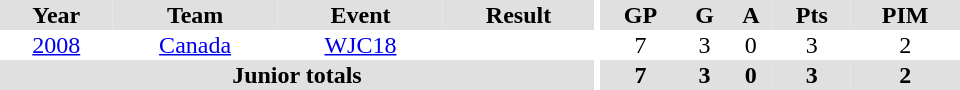<table border="0" cellpadding="1" cellspacing="0" ID="Table3" style="text-align:center; width:40em">
<tr ALIGN="center" bgcolor="#e0e0e0">
<th>Year</th>
<th>Team</th>
<th>Event</th>
<th>Result</th>
<th rowspan="99" bgcolor="#ffffff"></th>
<th>GP</th>
<th>G</th>
<th>A</th>
<th>Pts</th>
<th>PIM</th>
</tr>
<tr>
<td><a href='#'>2008</a></td>
<td><a href='#'>Canada</a></td>
<td><a href='#'>WJC18</a></td>
<td></td>
<td>7</td>
<td>3</td>
<td>0</td>
<td>3</td>
<td>2</td>
</tr>
<tr bgcolor="#e0e0e0">
<th colspan="4">Junior totals</th>
<th>7</th>
<th>3</th>
<th>0</th>
<th>3</th>
<th>2</th>
</tr>
</table>
